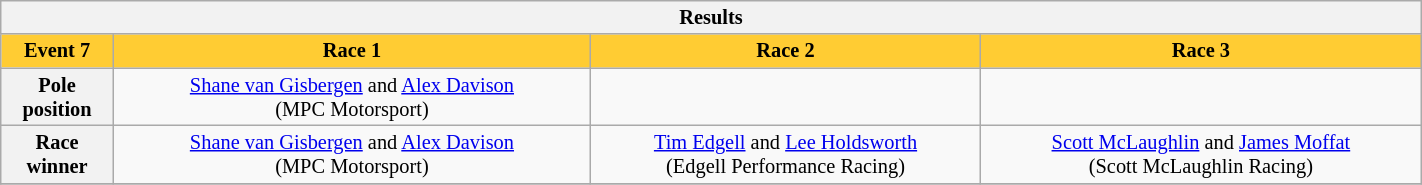<table class="wikitable collapsible collapsed" align="center" width=75% style="font-size: 85%; max-width: 950px">
<tr>
<th colspan="4">Results</th>
</tr>
<tr>
<td align="center" style="background:#FFCC33;"><strong>Event 7</strong></td>
<td align="center" style="background:#FFCC33;"><strong>Race 1</strong></td>
<td align="center" style="background:#FFCC33;"><strong>Race 2</strong></td>
<td align="center" style="background:#FFCC33;"><strong>Race 3</strong></td>
</tr>
<tr>
<th>Pole<br>position</th>
<td align="center"> <a href='#'>Shane van Gisbergen</a> and  <a href='#'>Alex Davison</a><br>(MPC Motorsport)</td>
<td align="center"></td>
<td align="center"></td>
</tr>
<tr>
<th>Race<br>winner</th>
<td align="center"> <a href='#'>Shane van Gisbergen</a> and  <a href='#'>Alex Davison</a><br>(MPC Motorsport)</td>
<td align="center"> <a href='#'>Tim Edgell</a> and  <a href='#'>Lee Holdsworth</a><br>(Edgell Performance Racing)</td>
<td align="center"> <a href='#'>Scott McLaughlin</a> and  <a href='#'>James Moffat</a><br>(Scott McLaughlin Racing)</td>
</tr>
<tr>
</tr>
</table>
